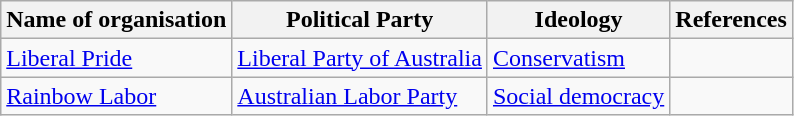<table class="wikitable">
<tr>
<th>Name of organisation</th>
<th>Political Party</th>
<th>Ideology</th>
<th>References</th>
</tr>
<tr>
<td><a href='#'>Liberal Pride</a></td>
<td><a href='#'>Liberal Party of Australia</a></td>
<td><a href='#'>Conservatism</a></td>
<td></td>
</tr>
<tr>
<td><a href='#'>Rainbow Labor</a></td>
<td><a href='#'>Australian Labor Party</a></td>
<td><a href='#'>Social democracy</a></td>
<td></td>
</tr>
</table>
